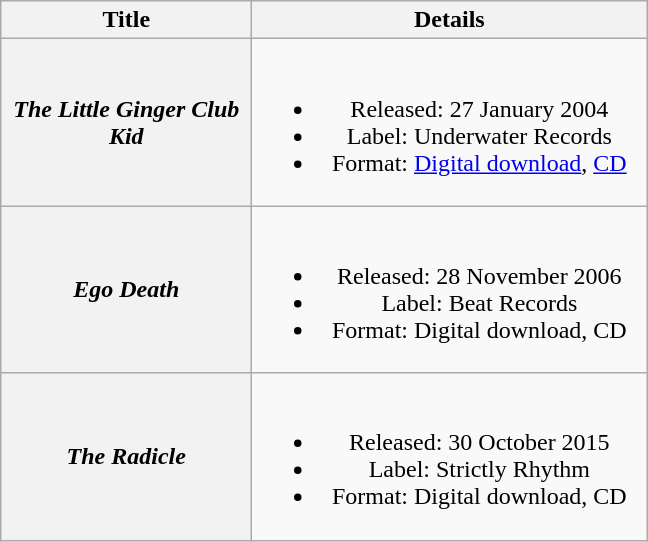<table class="wikitable plainrowheaders" style="text-align:center;">
<tr>
<th scope="col" style="width:10em;">Title</th>
<th scope="col" style="width:16em;">Details</th>
</tr>
<tr>
<th scope="row"><em>The Little Ginger Club Kid</em></th>
<td><br><ul><li>Released: 27 January 2004</li><li>Label: Underwater Records</li><li>Format: <a href='#'>Digital download</a>, <a href='#'>CD</a></li></ul></td>
</tr>
<tr>
<th scope="row"><em>Ego Death</em></th>
<td><br><ul><li>Released: 28 November 2006</li><li>Label: Beat Records</li><li>Format: Digital download, CD</li></ul></td>
</tr>
<tr>
<th scope="row"><em>The Radicle</em></th>
<td><br><ul><li>Released: 30 October 2015</li><li>Label: Strictly Rhythm</li><li>Format: Digital download, CD</li></ul></td>
</tr>
</table>
